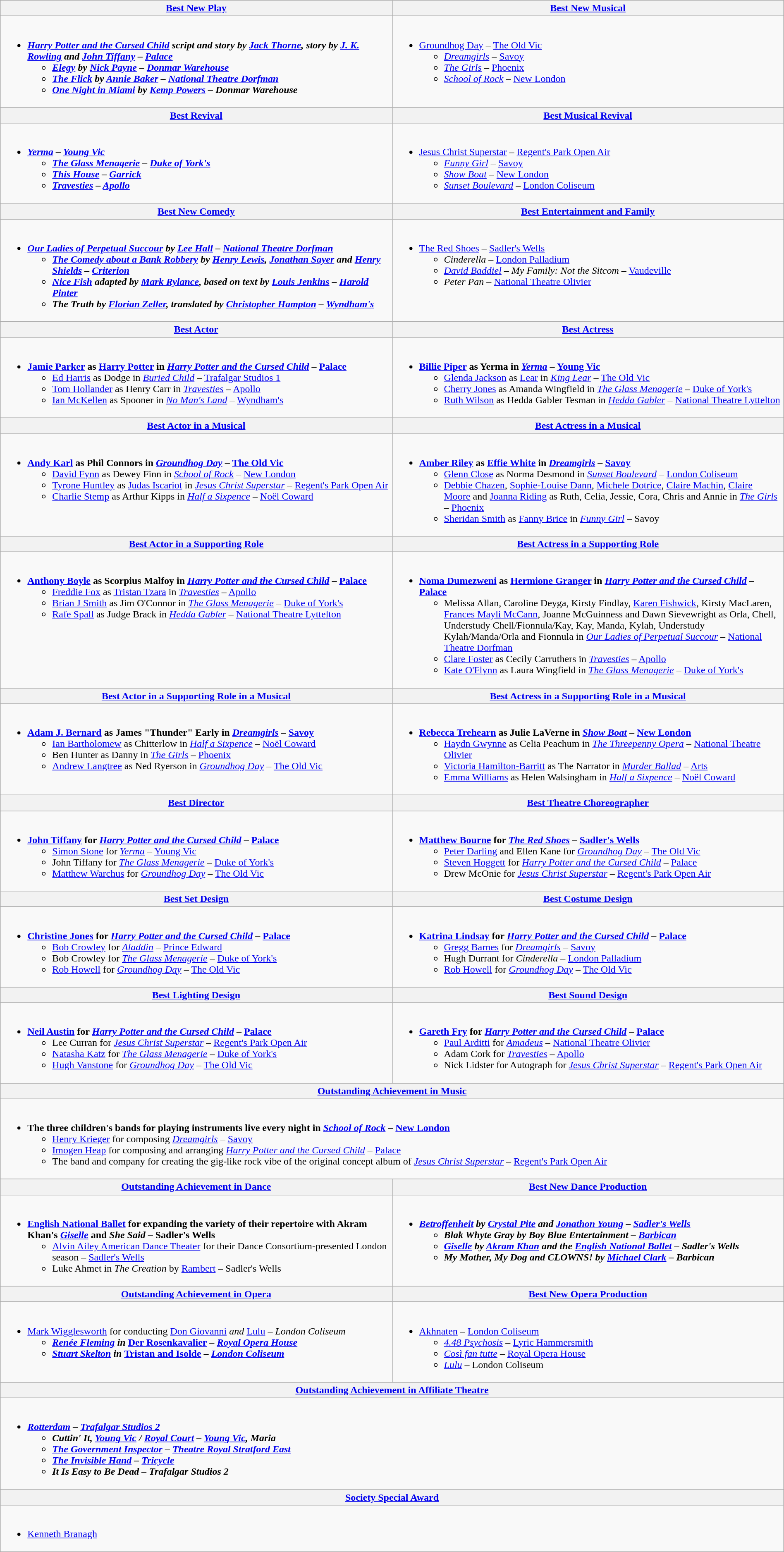<table class=wikitable width="100%">
<tr>
<th width="50%"><a href='#'>Best New Play</a></th>
<th width="50%"><a href='#'>Best New Musical</a></th>
</tr>
<tr>
<td valign="top"><br><ul><li><strong><em><a href='#'>Harry Potter and the Cursed Child</a><em> script and story by <a href='#'>Jack Thorne</a>, story by <a href='#'>J. K. Rowling</a> and <a href='#'>John Tiffany</a> – <a href='#'>Palace</a><strong><ul><li></em><a href='#'>Elegy</a><em> by <a href='#'>Nick Payne</a> – <a href='#'>Donmar Warehouse</a></li><li></em><a href='#'>The Flick</a><em> by <a href='#'>Annie Baker</a> – <a href='#'>National Theatre Dorfman</a></li><li></em><a href='#'>One Night in Miami</a><em> by <a href='#'>Kemp Powers</a> – Donmar Warehouse</li></ul></li></ul></td>
<td valign="top"><br><ul><li></em></strong><a href='#'>Groundhog Day</a></em> – <a href='#'>The Old Vic</a></strong><ul><li><em><a href='#'>Dreamgirls</a></em> – <a href='#'>Savoy</a></li><li><em><a href='#'>The Girls</a></em> – <a href='#'>Phoenix</a></li><li><em><a href='#'>School of Rock</a></em> – <a href='#'>New London</a></li></ul></li></ul></td>
</tr>
<tr>
<th width="50%"><a href='#'>Best Revival</a></th>
<th width="50%"><a href='#'>Best Musical Revival</a></th>
</tr>
<tr>
<td valign="top"><br><ul><li><strong><em><a href='#'>Yerma</a><em> – <a href='#'>Young Vic</a><strong><ul><li></em><a href='#'>The Glass Menagerie</a><em> – <a href='#'>Duke of York's</a></li><li></em><a href='#'>This House</a><em> – <a href='#'>Garrick</a></li><li></em><a href='#'>Travesties</a><em> – <a href='#'>Apollo</a></li></ul></li></ul></td>
<td valign="top"><br><ul><li></em></strong><a href='#'>Jesus Christ Superstar</a></em> – <a href='#'>Regent's Park Open Air</a></strong><ul><li><em><a href='#'>Funny Girl</a></em> – <a href='#'>Savoy</a></li><li><em><a href='#'>Show Boat</a></em> – <a href='#'>New London</a></li><li><em><a href='#'>Sunset Boulevard</a></em> – <a href='#'>London Coliseum</a></li></ul></li></ul></td>
</tr>
<tr>
<th width="50%"><a href='#'>Best New Comedy</a></th>
<th width="50%"><a href='#'>Best Entertainment and Family</a></th>
</tr>
<tr>
<td valign="top"><br><ul><li><strong><em><a href='#'>Our Ladies of Perpetual Succour</a><em> by <a href='#'>Lee Hall</a> – <a href='#'>National Theatre Dorfman</a><strong><ul><li></em><a href='#'>The Comedy about a Bank Robbery</a><em> by <a href='#'>Henry Lewis</a>, <a href='#'>Jonathan Sayer</a> and <a href='#'>Henry Shields</a> – <a href='#'>Criterion</a></li><li></em><a href='#'>Nice Fish</a><em> adapted by <a href='#'>Mark Rylance</a>, based on text by <a href='#'>Louis Jenkins</a> – <a href='#'>Harold Pinter</a></li><li></em>The Truth<em> by <a href='#'>Florian Zeller</a>, translated by <a href='#'>Christopher Hampton</a> – <a href='#'>Wyndham's</a></li></ul></li></ul></td>
<td valign="top"><br><ul><li></em></strong><a href='#'>The Red Shoes</a></em> – <a href='#'>Sadler's Wells</a></strong><ul><li><em>Cinderella</em> – <a href='#'>London Palladium</a></li><li><em><a href='#'>David Baddiel</a> – My Family: Not the Sitcom</em> – <a href='#'>Vaudeville</a></li><li><em>Peter Pan</em> – <a href='#'>National Theatre Olivier</a></li></ul></li></ul></td>
</tr>
<tr>
<th width="50%"><a href='#'>Best Actor</a></th>
<th width="50%"><a href='#'>Best Actress</a></th>
</tr>
<tr>
<td valign="top"><br><ul><li><strong><a href='#'>Jamie Parker</a> as <a href='#'>Harry Potter</a> in <em><a href='#'>Harry Potter and the Cursed Child</a></em> – <a href='#'>Palace</a></strong><ul><li><a href='#'>Ed Harris</a> as Dodge in <em><a href='#'>Buried Child</a></em> – <a href='#'>Trafalgar Studios 1</a></li><li><a href='#'>Tom Hollander</a> as Henry Carr in <em><a href='#'>Travesties</a></em> – <a href='#'>Apollo</a></li><li><a href='#'>Ian McKellen</a> as Spooner in <em><a href='#'>No Man's Land</a></em> – <a href='#'>Wyndham's</a></li></ul></li></ul></td>
<td valign="top"><br><ul><li><strong><a href='#'>Billie Piper</a> as Yerma in <em><a href='#'>Yerma</a></em> – <a href='#'>Young Vic</a></strong><ul><li><a href='#'>Glenda Jackson</a> as <a href='#'>Lear</a> in <em><a href='#'>King Lear</a></em> – <a href='#'>The Old Vic</a></li><li><a href='#'>Cherry Jones</a> as Amanda Wingfield in <em><a href='#'>The Glass Menagerie</a></em> – <a href='#'>Duke of York's</a></li><li><a href='#'>Ruth Wilson</a> as Hedda Gabler Tesman in <em><a href='#'>Hedda Gabler</a></em> – <a href='#'>National Theatre Lyttelton</a></li></ul></li></ul></td>
</tr>
<tr>
<th width="50%"><a href='#'>Best Actor in a Musical</a></th>
<th width="50%"><a href='#'>Best Actress in a Musical</a></th>
</tr>
<tr>
<td valign="top"><br><ul><li><strong><a href='#'>Andy Karl</a> as Phil Connors in <em><a href='#'>Groundhog Day</a></em> – <a href='#'>The Old Vic</a></strong><ul><li><a href='#'>David Fynn</a> as Dewey Finn in <em><a href='#'>School of Rock</a></em> – <a href='#'>New London</a></li><li><a href='#'>Tyrone Huntley</a> as <a href='#'>Judas Iscariot</a> in <em><a href='#'>Jesus Christ Superstar</a></em> – <a href='#'>Regent's Park Open Air</a></li><li><a href='#'>Charlie Stemp</a> as Arthur Kipps in <em><a href='#'>Half a Sixpence</a></em> – <a href='#'>Noël Coward</a></li></ul></li></ul></td>
<td valign="top"><br><ul><li><strong><a href='#'>Amber Riley</a> as <a href='#'>Effie White</a> in <em><a href='#'>Dreamgirls</a></em> – <a href='#'>Savoy</a></strong><ul><li><a href='#'>Glenn Close</a> as Norma Desmond in <em><a href='#'>Sunset Boulevard</a></em> – <a href='#'>London Coliseum</a></li><li><a href='#'>Debbie Chazen</a>, <a href='#'>Sophie-Louise Dann</a>, <a href='#'>Michele Dotrice</a>, <a href='#'>Claire Machin</a>, <a href='#'>Claire Moore</a> and <a href='#'>Joanna Riding</a> as Ruth, Celia, Jessie, Cora, Chris and Annie in <em><a href='#'>The Girls</a></em> – <a href='#'>Phoenix</a></li><li><a href='#'>Sheridan Smith</a> as <a href='#'>Fanny Brice</a> in <em><a href='#'>Funny Girl</a></em> – Savoy</li></ul></li></ul></td>
</tr>
<tr>
<th width="50%"><a href='#'>Best Actor in a Supporting Role</a></th>
<th width="50%"><a href='#'>Best Actress in a Supporting Role</a></th>
</tr>
<tr>
<td valign="top"><br><ul><li><strong><a href='#'>Anthony Boyle</a> as Scorpius Malfoy in <em><a href='#'>Harry Potter and the Cursed Child</a></em> – <a href='#'>Palace</a></strong><ul><li><a href='#'>Freddie Fox</a> as <a href='#'>Tristan Tzara</a> in <em><a href='#'>Travesties</a></em> – <a href='#'>Apollo</a></li><li><a href='#'>Brian J Smith</a> as Jim O'Connor in <em><a href='#'>The Glass Menagerie</a></em> – <a href='#'>Duke of York's</a></li><li><a href='#'>Rafe Spall</a> as Judge Brack in <em><a href='#'>Hedda Gabler</a></em> – <a href='#'>National Theatre Lyttelton</a></li></ul></li></ul></td>
<td valign="top"><br><ul><li><strong><a href='#'>Noma Dumezweni</a> as <a href='#'>Hermione Granger</a> in <em><a href='#'>Harry Potter and the Cursed Child</a></em> – <a href='#'>Palace</a></strong><ul><li>Melissa Allan, Caroline Deyga, Kirsty Findlay, <a href='#'>Karen Fishwick</a>, Kirsty MacLaren, <a href='#'>Frances Mayli McCann</a>, Joanne McGuinness and Dawn Sievewright as Orla, Chell, Understudy Chell/Fionnula/Kay, Kay, Manda, Kylah, Understudy Kylah/Manda/Orla and Fionnula in <em><a href='#'>Our Ladies of Perpetual Succour</a></em> – <a href='#'>National Theatre Dorfman</a></li><li><a href='#'>Clare Foster</a> as Cecily Carruthers in <em><a href='#'>Travesties</a></em> – <a href='#'>Apollo</a></li><li><a href='#'>Kate O'Flynn</a> as Laura Wingfield in <em><a href='#'>The Glass Menagerie</a></em> – <a href='#'>Duke of York's</a></li></ul></li></ul></td>
</tr>
<tr>
<th width="50%"><a href='#'>Best Actor in a Supporting Role in a Musical</a></th>
<th width="50%"><a href='#'>Best Actress in a Supporting Role in a Musical</a></th>
</tr>
<tr>
<td valign="top"><br><ul><li><strong><a href='#'>Adam J. Bernard</a> as James "Thunder" Early in <em><a href='#'>Dreamgirls</a></em> – <a href='#'>Savoy</a></strong><ul><li><a href='#'>Ian Bartholomew</a> as Chitterlow in <em><a href='#'>Half a Sixpence</a></em> – <a href='#'>Noël Coward</a></li><li>Ben Hunter as Danny in <em><a href='#'>The Girls</a></em> – <a href='#'>Phoenix</a></li><li><a href='#'>Andrew Langtree</a> as Ned Ryerson in <em><a href='#'>Groundhog Day</a></em> – <a href='#'>The Old Vic</a></li></ul></li></ul></td>
<td valign="top"><br><ul><li><strong><a href='#'>Rebecca Trehearn</a> as Julie LaVerne in <em><a href='#'>Show Boat</a></em> – <a href='#'>New London</a></strong><ul><li><a href='#'>Haydn Gwynne</a> as Celia Peachum in <em><a href='#'>The Threepenny Opera</a></em> – <a href='#'>National Theatre Olivier</a></li><li><a href='#'>Victoria Hamilton-Barritt</a> as The Narrator in <em><a href='#'>Murder Ballad</a></em> – <a href='#'>Arts</a></li><li><a href='#'>Emma Williams</a> as Helen Walsingham in <em><a href='#'>Half a Sixpence</a></em> – <a href='#'>Noël Coward</a></li></ul></li></ul></td>
</tr>
<tr>
<th width="50%"><a href='#'>Best Director</a></th>
<th width="50%"><a href='#'>Best Theatre Choreographer</a></th>
</tr>
<tr>
<td valign="top"><br><ul><li><strong><a href='#'>John Tiffany</a> for <em><a href='#'>Harry Potter and the Cursed Child</a></em> – <a href='#'>Palace</a></strong><ul><li><a href='#'>Simon Stone</a> for <em><a href='#'>Yerma</a></em> – <a href='#'>Young Vic</a></li><li>John Tiffany for <em><a href='#'>The Glass Menagerie</a></em> – <a href='#'>Duke of York's</a></li><li><a href='#'>Matthew Warchus</a> for <em><a href='#'>Groundhog Day</a></em> – <a href='#'>The Old Vic</a></li></ul></li></ul></td>
<td valign="top"><br><ul><li><strong><a href='#'>Matthew Bourne</a> for <em><a href='#'>The Red Shoes</a></em> – <a href='#'>Sadler's Wells</a></strong><ul><li><a href='#'>Peter Darling</a> and Ellen Kane for <em><a href='#'>Groundhog Day</a></em> – <a href='#'>The Old Vic</a></li><li><a href='#'>Steven Hoggett</a> for <em><a href='#'>Harry Potter and the Cursed Child</a></em> – <a href='#'>Palace</a></li><li>Drew McOnie for <em><a href='#'>Jesus Christ Superstar</a></em> – <a href='#'>Regent's Park Open Air</a></li></ul></li></ul></td>
</tr>
<tr>
<th width="50%"><a href='#'>Best Set Design</a></th>
<th width="50%"><a href='#'>Best Costume Design</a></th>
</tr>
<tr>
<td valign="top"><br><ul><li><strong><a href='#'>Christine Jones</a> for <em><a href='#'>Harry Potter and the Cursed Child</a></em> – <a href='#'>Palace</a></strong><ul><li><a href='#'>Bob Crowley</a> for <em><a href='#'>Aladdin</a></em> – <a href='#'>Prince Edward</a></li><li>Bob Crowley for <em><a href='#'>The Glass Menagerie</a></em> – <a href='#'>Duke of York's</a></li><li><a href='#'>Rob Howell</a> for <em><a href='#'>Groundhog Day</a></em> – <a href='#'>The Old Vic</a></li></ul></li></ul></td>
<td valign="top"><br><ul><li><strong><a href='#'>Katrina Lindsay</a> for <em><a href='#'>Harry Potter and the Cursed Child</a></em> – <a href='#'>Palace</a></strong><ul><li><a href='#'>Gregg Barnes</a> for <em><a href='#'>Dreamgirls</a></em> – <a href='#'>Savoy</a></li><li>Hugh Durrant for <em>Cinderella</em> – <a href='#'>London Palladium</a></li><li><a href='#'>Rob Howell</a> for <em><a href='#'>Groundhog Day</a></em> – <a href='#'>The Old Vic</a></li></ul></li></ul></td>
</tr>
<tr>
<th width="50%"><a href='#'>Best Lighting Design</a></th>
<th width="50%"><a href='#'>Best Sound Design</a></th>
</tr>
<tr>
<td valign="top"><br><ul><li><strong><a href='#'>Neil Austin</a> for <em><a href='#'>Harry Potter and the Cursed Child</a></em> – <a href='#'>Palace</a></strong><ul><li>Lee Curran for <em><a href='#'>Jesus Christ Superstar</a></em> – <a href='#'>Regent's Park Open Air</a></li><li><a href='#'>Natasha Katz</a> for <em><a href='#'>The Glass Menagerie</a></em> – <a href='#'>Duke of York's</a></li><li><a href='#'>Hugh Vanstone</a> for <em><a href='#'>Groundhog Day</a></em> – <a href='#'>The Old Vic</a></li></ul></li></ul></td>
<td valign="top"><br><ul><li><strong><a href='#'>Gareth Fry</a> for <em><a href='#'>Harry Potter and the Cursed Child</a></em> – <a href='#'>Palace</a></strong><ul><li><a href='#'>Paul Arditti</a> for <em><a href='#'>Amadeus</a></em> – <a href='#'>National Theatre Olivier</a></li><li>Adam Cork for <em><a href='#'>Travesties</a></em> – <a href='#'>Apollo</a></li><li>Nick Lidster for Autograph for <em><a href='#'>Jesus Christ Superstar</a></em> – <a href='#'>Regent's Park Open Air</a></li></ul></li></ul></td>
</tr>
<tr>
<th colspan=2><a href='#'>Outstanding Achievement in Music</a></th>
</tr>
<tr>
<td colspan=2 valign="top"><br><ul><li><strong>The three children's bands for playing instruments live every night in <em><a href='#'>School of Rock</a></em> – <a href='#'>New London</a></strong><ul><li><a href='#'>Henry Krieger</a> for composing <em><a href='#'>Dreamgirls</a></em> – <a href='#'>Savoy</a></li><li><a href='#'>Imogen Heap</a> for composing and arranging <em><a href='#'>Harry Potter and the Cursed Child</a></em> – <a href='#'>Palace</a></li><li>The band and company for creating the gig-like rock vibe of the original concept album of <em><a href='#'>Jesus Christ Superstar</a></em> – <a href='#'>Regent's Park Open Air</a></li></ul></li></ul></td>
</tr>
<tr>
<th width="50%"><a href='#'>Outstanding Achievement in Dance</a></th>
<th width="50%"><a href='#'>Best New Dance Production</a></th>
</tr>
<tr>
<td valign="top"><br><ul><li><strong><a href='#'>English National Ballet</a> for expanding the variety of their repertoire with Akram Khan's <em><a href='#'>Giselle</a></em> and <em>She Said</em> – Sadler's Wells</strong><ul><li><a href='#'>Alvin Ailey American Dance Theater</a> for their Dance Consortium-presented London season – <a href='#'>Sadler's Wells</a></li><li>Luke Ahmet in <em>The Creation</em> by <a href='#'>Rambert</a> – Sadler's Wells</li></ul></li></ul></td>
<td valign="top"><br><ul><li><strong><em><a href='#'>Betroffenheit</a><em> by <a href='#'>Crystal Pite</a> and <a href='#'>Jonathon Young</a> – <a href='#'>Sadler's Wells</a><strong><ul><li></em>Blak Whyte Gray<em> by Boy Blue Entertainment – <a href='#'>Barbican</a></li><li></em><a href='#'>Giselle</a><em> by <a href='#'>Akram Khan</a> and the <a href='#'>English National Ballet</a> – Sadler's Wells</li><li></em>My Mother, My Dog and CLOWNS!<em> by <a href='#'>Michael Clark</a> – Barbican</li></ul></li></ul></td>
</tr>
<tr>
<th width="50%"><a href='#'>Outstanding Achievement in Opera</a></th>
<th width="50%"><a href='#'>Best New Opera Production</a></th>
</tr>
<tr>
<td valign="top"><br><ul><li></strong><a href='#'>Mark Wigglesworth</a> for conducting </em><a href='#'>Don Giovanni</a><em> and </em><a href='#'>Lulu</a><em> – London Coliseum<strong><ul><li><a href='#'>Renée Fleming</a> in </em><a href='#'>Der Rosenkavalier</a><em> – <a href='#'>Royal Opera House</a></li><li><a href='#'>Stuart Skelton</a> in </em><a href='#'>Tristan and Isolde</a><em> – <a href='#'>London Coliseum</a></li></ul></li></ul></td>
<td valign="top"><br><ul><li></em></strong><a href='#'>Akhnaten</a></em> – <a href='#'>London Coliseum</a></strong><ul><li><em><a href='#'>4.48 Psychosis</a></em> – <a href='#'>Lyric Hammersmith</a></li><li><em><a href='#'>Così fan tutte</a></em> – <a href='#'>Royal Opera House</a></li><li><em><a href='#'>Lulu</a></em> – London Coliseum</li></ul></li></ul></td>
</tr>
<tr>
<th colspan=2><a href='#'>Outstanding Achievement in Affiliate Theatre</a></th>
</tr>
<tr>
<td colspan=2 valign="top"><br><ul><li><strong><em><a href='#'>Rotterdam</a><em> – <a href='#'>Trafalgar Studios 2</a><strong><ul><li></em>Cuttin' It<em>, <a href='#'>Young Vic</a> / <a href='#'>Royal Court</a> – <a href='#'>Young Vic</a>, Maria</li><li></em><a href='#'>The Government Inspector</a><em> – <a href='#'>Theatre Royal Stratford East</a></li><li></em><a href='#'>The Invisible Hand</a><em> – <a href='#'>Tricycle</a></li><li></em>It Is Easy to Be Dead<em> – Trafalgar Studios 2</li></ul></li></ul></td>
</tr>
<tr>
<th colspan=2><a href='#'>Society Special Award</a></th>
</tr>
<tr>
<td colspan=2 valign="top"><br><ul><li></strong><a href='#'>Kenneth Branagh</a><strong></li></ul></td>
</tr>
</table>
